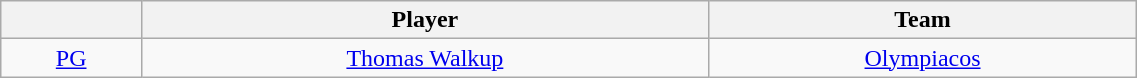<table class="wikitable" style="text-align: center;" width="60%">
<tr>
<th style="text-align:center;"></th>
<th style="text-align:center;">Player</th>
<th style="text-align:center;">Team</th>
</tr>
<tr>
<td style="text-align:center;"><a href='#'>PG</a></td>
<td> <a href='#'>Thomas Walkup</a></td>
<td><a href='#'>Olympiacos</a></td>
</tr>
</table>
